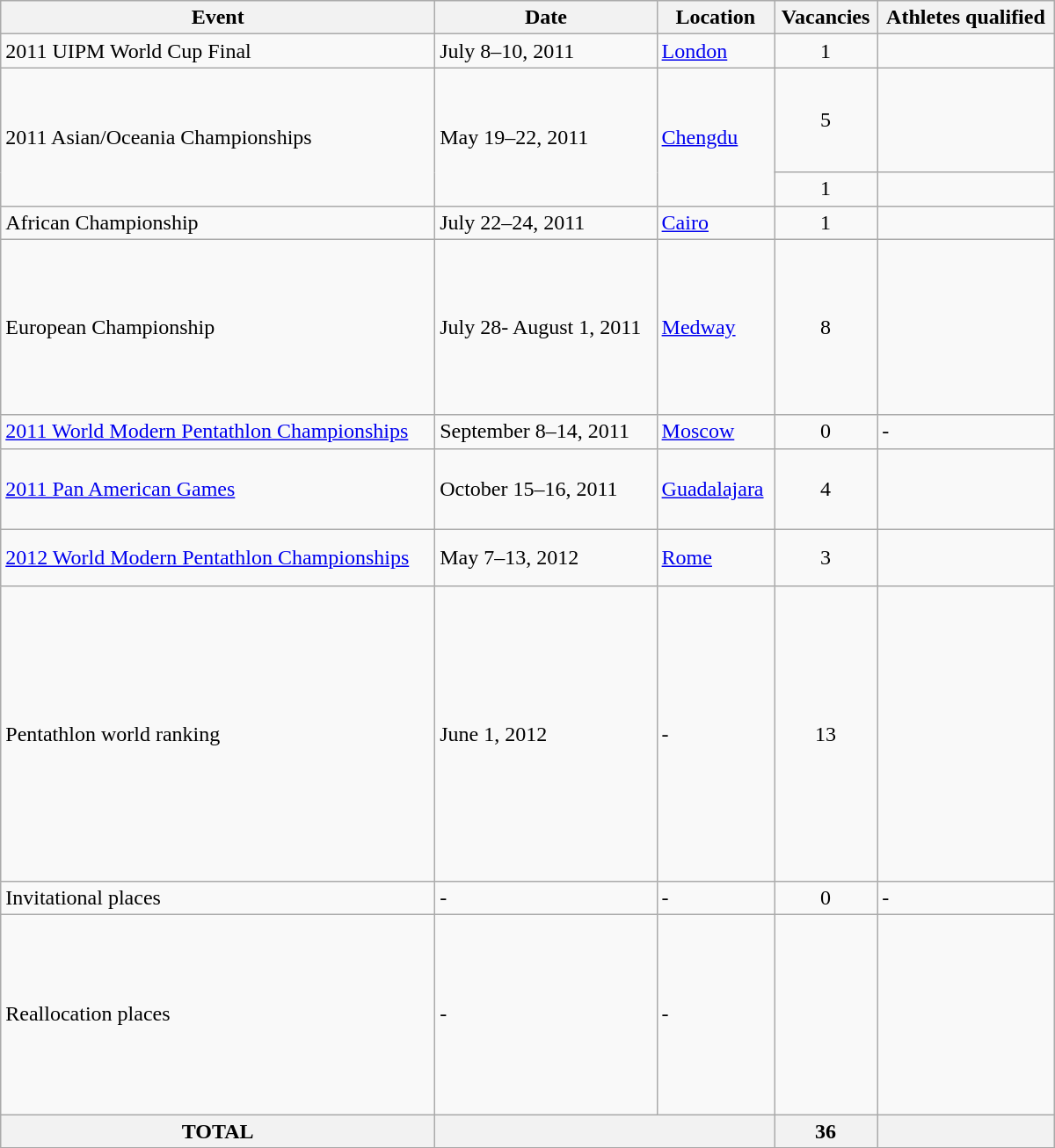<table class=wikitable width=800>
<tr>
<th>Event</th>
<th>Date</th>
<th>Location</th>
<th>Vacancies</th>
<th>Athletes qualified</th>
</tr>
<tr>
<td>2011 UIPM World Cup Final</td>
<td>July 8–10, 2011</td>
<td> <a href='#'>London</a></td>
<td align="center">1</td>
<td></td>
</tr>
<tr>
<td rowspan="2">2011 Asian/Oceania Championships</td>
<td rowspan="2">May 19–22, 2011</td>
<td rowspan="2"> <a href='#'>Chengdu</a></td>
<td align="center">5</td>
<td><br><br><br><br></td>
</tr>
<tr>
<td align="center">1</td>
<td></td>
</tr>
<tr>
<td>African Championship</td>
<td>July 22–24, 2011</td>
<td> <a href='#'>Cairo</a></td>
<td align="center">1</td>
<td></td>
</tr>
<tr>
<td>European Championship</td>
<td>July 28- August 1, 2011</td>
<td> <a href='#'>Medway</a></td>
<td align="center">8</td>
<td><br><br><br><br><br><br><br></td>
</tr>
<tr>
<td><a href='#'>2011 World Modern Pentathlon Championships</a></td>
<td>September 8–14, 2011</td>
<td> <a href='#'>Moscow</a></td>
<td align="center">0</td>
<td>-</td>
</tr>
<tr>
<td><a href='#'>2011 Pan American Games</a></td>
<td>October 15–16, 2011</td>
<td> <a href='#'>Guadalajara</a></td>
<td align="center">4</td>
<td><br><br><br></td>
</tr>
<tr>
<td><a href='#'>2012 World Modern Pentathlon Championships</a></td>
<td>May 7–13, 2012</td>
<td> <a href='#'>Rome</a></td>
<td align="center">3</td>
<td><br><br></td>
</tr>
<tr>
<td>Pentathlon world ranking</td>
<td>June 1, 2012</td>
<td>-</td>
<td align="center">13</td>
<td><br><br><br><br><br><br><br><br><br><br><br><br></td>
</tr>
<tr>
<td>Invitational places</td>
<td>-</td>
<td>-</td>
<td align="center">0</td>
<td>-</td>
</tr>
<tr>
<td>Reallocation places</td>
<td>-</td>
<td>-</td>
<td align="center"></td>
<td><br><br><br><br><br><br><br><br></td>
</tr>
<tr>
<th>TOTAL</th>
<th colspan="2"></th>
<th>36</th>
<th></th>
</tr>
</table>
